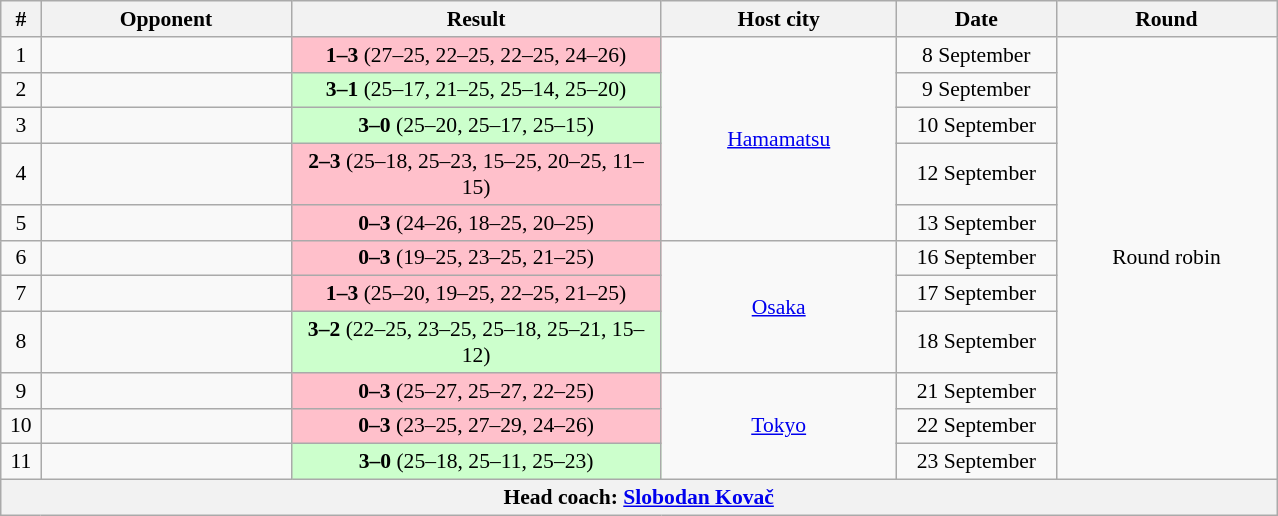<table class="wikitable" style="text-align: center;font-size:90%;">
<tr>
<th width=20>#</th>
<th width=160>Opponent</th>
<th width=240>Result</th>
<th width=150>Host city</th>
<th width=100>Date</th>
<th width=140>Round</th>
</tr>
<tr>
<td>1</td>
<td align=left></td>
<td bgcolor=pink><strong>1–3</strong> (27–25, 22–25, 22–25, 24–26)</td>
<td rowspan=5> <a href='#'>Hamamatsu</a></td>
<td>8 September</td>
<td rowspan=11>Round robin</td>
</tr>
<tr>
<td>2</td>
<td align=left></td>
<td bgcolor=ccffcc><strong>3–1</strong> (25–17, 21–25, 25–14, 25–20)</td>
<td>9 September</td>
</tr>
<tr>
<td>3</td>
<td align=left></td>
<td bgcolor=ccffcc><strong>3–0</strong> (25–20, 25–17, 25–15)</td>
<td>10 September</td>
</tr>
<tr>
<td>4</td>
<td align=left></td>
<td bgcolor=pink><strong>2–3</strong> (25–18, 25–23, 15–25, 20–25, 11–15)</td>
<td>12 September</td>
</tr>
<tr>
<td>5</td>
<td align=left></td>
<td bgcolor=pink><strong>0–3</strong> (24–26, 18–25, 20–25)</td>
<td>13 September</td>
</tr>
<tr>
<td>6</td>
<td align=left></td>
<td bgcolor=pink><strong>0–3</strong> (19–25, 23–25, 21–25)</td>
<td rowspan=3> <a href='#'>Osaka</a></td>
<td>16 September</td>
</tr>
<tr>
<td>7</td>
<td align=left></td>
<td bgcolor=pink><strong>1–3</strong> (25–20, 19–25, 22–25, 21–25)</td>
<td>17 September</td>
</tr>
<tr>
<td>8</td>
<td align=left></td>
<td bgcolor=ccffcc><strong>3–2</strong> (22–25, 23–25, 25–18, 25–21, 15–12)</td>
<td>18 September</td>
</tr>
<tr>
<td>9</td>
<td align=left></td>
<td bgcolor=pink><strong>0–3</strong> (25–27, 25–27, 22–25)</td>
<td rowspan=3> <a href='#'>Tokyo</a></td>
<td>21 September</td>
</tr>
<tr>
<td>10</td>
<td align=left></td>
<td bgcolor=pink><strong>0–3</strong> (23–25, 27–29, 24–26)</td>
<td>22 September</td>
</tr>
<tr>
<td>11</td>
<td align=left></td>
<td bgcolor=ccffcc><strong>3–0</strong> (25–18, 25–11, 25–23)</td>
<td>23 September</td>
</tr>
<tr>
<th colspan=6>Head coach:  <a href='#'>Slobodan Kovač</a></th>
</tr>
</table>
